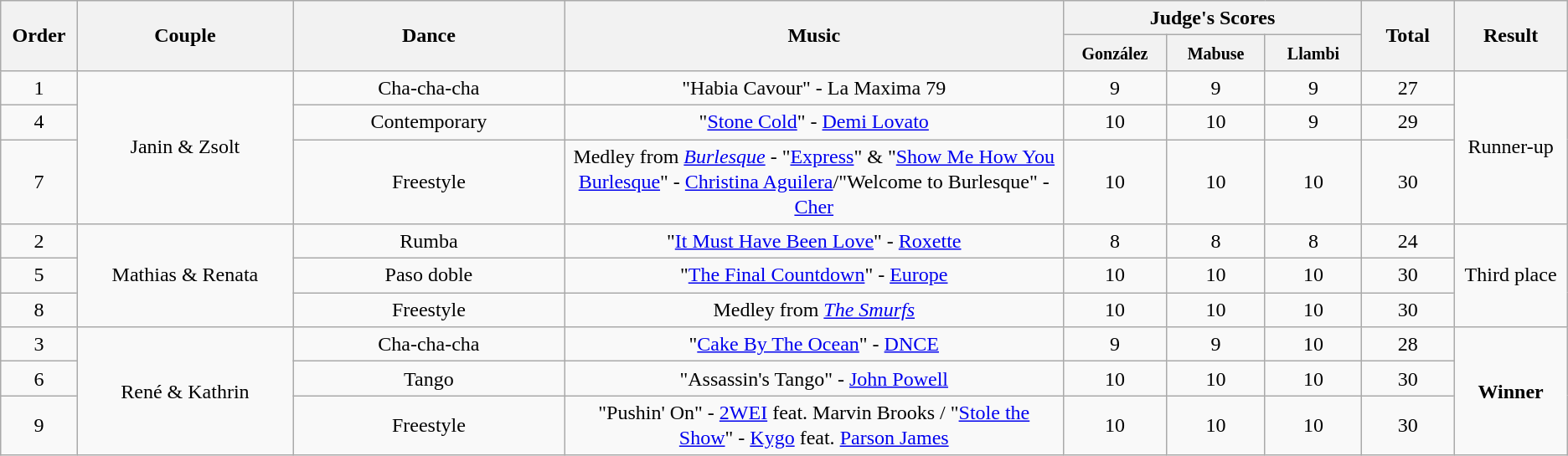<table class="wikitable center sortable" style="text-align:center; font-size:100%; line-height:20px;">
<tr>
<th rowspan="2" style="width: 4em">Order</th>
<th rowspan="2" style="width: 17em">Couple</th>
<th rowspan="2" style="width: 20em">Dance</th>
<th rowspan="2" style="width: 40em">Music</th>
<th colspan="3">Judge's Scores</th>
<th rowspan="2" style="width: 6em">Total</th>
<th rowspan="2" style="width: 7em">Result</th>
</tr>
<tr>
<th style="width: 6em"><small>González</small></th>
<th style="width: 6em"><small>Mabuse</small></th>
<th style="width: 6em"><small>Llambi</small></th>
</tr>
<tr>
<td>1</td>
<td rowspan="3">Janin & Zsolt</td>
<td>Cha-cha-cha</td>
<td>"Habia Cavour" - La Maxima 79</td>
<td>9</td>
<td>9</td>
<td>9</td>
<td>27</td>
<td rowspan="3">Runner-up</td>
</tr>
<tr>
<td>4</td>
<td>Contemporary</td>
<td>"<a href='#'>Stone Cold</a>" - <a href='#'>Demi Lovato</a></td>
<td>10</td>
<td>10</td>
<td>9</td>
<td>29</td>
</tr>
<tr>
<td>7</td>
<td>Freestyle</td>
<td>Medley from <a href='#'><em>Burlesque</em></a> - "<a href='#'>Express</a>" & "<a href='#'>Show Me How You Burlesque</a>" - <a href='#'>Christina Aguilera</a>/"Welcome to Burlesque" - <a href='#'>Cher</a></td>
<td>10</td>
<td>10</td>
<td>10</td>
<td>30</td>
</tr>
<tr>
<td>2</td>
<td rowspan="3">Mathias & Renata</td>
<td>Rumba</td>
<td>"<a href='#'>It Must Have Been Love</a>" - <a href='#'>Roxette</a></td>
<td>8</td>
<td>8</td>
<td>8</td>
<td>24</td>
<td rowspan="3">Third place</td>
</tr>
<tr>
<td>5</td>
<td>Paso doble</td>
<td>"<a href='#'>The Final Countdown</a>" - <a href='#'>Europe</a></td>
<td>10</td>
<td>10</td>
<td>10</td>
<td>30</td>
</tr>
<tr>
<td>8</td>
<td>Freestyle</td>
<td>Medley from <em><a href='#'>The Smurfs</a></em></td>
<td>10</td>
<td>10</td>
<td>10</td>
<td>30</td>
</tr>
<tr>
<td>3</td>
<td rowspan="3">René & Kathrin</td>
<td>Cha-cha-cha</td>
<td>"<a href='#'>Cake By The Ocean</a>" - <a href='#'>DNCE</a></td>
<td>9</td>
<td>9</td>
<td>10</td>
<td>28</td>
<td rowspan="3"><strong>Winner</strong></td>
</tr>
<tr>
<td>6</td>
<td>Tango</td>
<td>"Assassin's Tango" - <a href='#'>John Powell</a></td>
<td>10</td>
<td>10</td>
<td>10</td>
<td>30</td>
</tr>
<tr>
<td>9</td>
<td>Freestyle</td>
<td>"Pushin' On" - <a href='#'>2WEI</a> feat. Marvin Brooks / "<a href='#'>Stole the Show</a>" - <a href='#'>Kygo</a> feat. <a href='#'>Parson James</a></td>
<td>10</td>
<td>10</td>
<td>10</td>
<td>30</td>
</tr>
</table>
